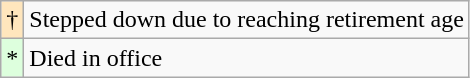<table class="wikitable">
<tr>
<td style="background-color:#FFE6BD">†</td>
<td>Stepped down due to reaching retirement age</td>
</tr>
<tr>
<td style="background-color:#ddffdd">*</td>
<td>Died in office</td>
</tr>
</table>
